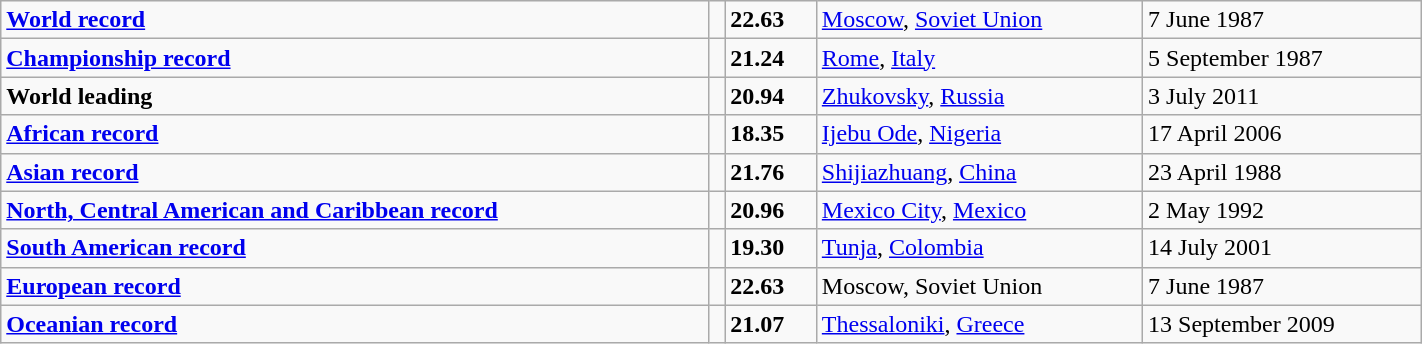<table class="wikitable" width=75%>
<tr>
<td><strong><a href='#'>World record</a></strong></td>
<td></td>
<td><strong>22.63</strong></td>
<td><a href='#'>Moscow</a>, <a href='#'>Soviet Union</a></td>
<td>7 June 1987</td>
</tr>
<tr>
<td><strong><a href='#'>Championship record</a></strong></td>
<td></td>
<td><strong>21.24</strong></td>
<td><a href='#'>Rome</a>, <a href='#'>Italy</a></td>
<td>5 September 1987</td>
</tr>
<tr>
<td><strong>World leading</strong></td>
<td></td>
<td><strong>20.94</strong></td>
<td><a href='#'>Zhukovsky</a>, <a href='#'>Russia</a></td>
<td>3 July 2011</td>
</tr>
<tr>
<td><strong><a href='#'>African record</a></strong></td>
<td></td>
<td><strong>18.35</strong></td>
<td><a href='#'>Ijebu Ode</a>, <a href='#'>Nigeria</a></td>
<td>17 April 2006</td>
</tr>
<tr>
<td><strong><a href='#'>Asian record</a></strong></td>
<td></td>
<td><strong>21.76</strong></td>
<td><a href='#'>Shijiazhuang</a>, <a href='#'>China</a></td>
<td>23 April 1988</td>
</tr>
<tr>
<td><strong><a href='#'>North, Central American and Caribbean record</a></strong></td>
<td></td>
<td><strong>20.96</strong></td>
<td><a href='#'>Mexico City</a>, <a href='#'>Mexico</a></td>
<td>2 May 1992</td>
</tr>
<tr>
<td><strong><a href='#'>South American record</a></strong></td>
<td></td>
<td><strong>19.30</strong></td>
<td><a href='#'>Tunja</a>, <a href='#'>Colombia</a></td>
<td>14 July 2001</td>
</tr>
<tr>
<td><strong><a href='#'>European record</a></strong></td>
<td></td>
<td><strong>22.63</strong></td>
<td>Moscow, Soviet Union</td>
<td>7 June 1987</td>
</tr>
<tr>
<td><strong><a href='#'>Oceanian record</a></strong></td>
<td></td>
<td><strong>21.07</strong></td>
<td><a href='#'>Thessaloniki</a>, <a href='#'>Greece</a></td>
<td>13 September 2009</td>
</tr>
</table>
